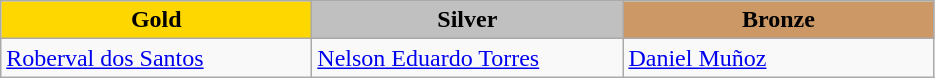<table class="wikitable" style="text-align:left">
<tr align="center">
<td width=200 bgcolor=gold><strong>Gold</strong></td>
<td width=200 bgcolor=silver><strong>Silver</strong></td>
<td width=200 bgcolor=CC9966><strong>Bronze</strong></td>
</tr>
<tr>
<td><a href='#'>Roberval dos Santos</a><br><em></em></td>
<td><a href='#'>Nelson Eduardo Torres</a><br><em></em></td>
<td><a href='#'>Daniel Muñoz</a><br><em></em></td>
</tr>
</table>
